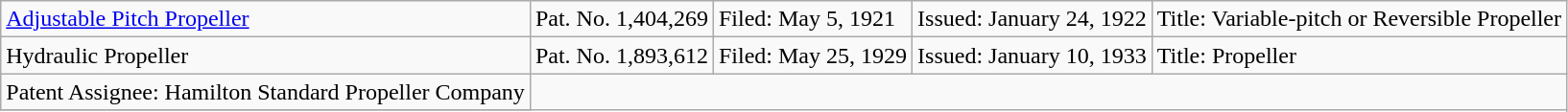<table class="wikitable">
<tr>
<td><a href='#'>Adjustable Pitch Propeller</a></td>
<td>Pat. No. 1,404,269</td>
<td>Filed: May 5, 1921</td>
<td>Issued: January 24, 1922</td>
<td>Title: Variable-pitch or Reversible Propeller</td>
</tr>
<tr>
<td>Hydraulic Propeller</td>
<td>Pat. No. 1,893,612</td>
<td>Filed: May 25, 1929</td>
<td>Issued: January 10, 1933</td>
<td>Title: Propeller</td>
</tr>
<tr>
<td>Patent Assignee: Hamilton Standard Propeller Company</td>
</tr>
<tr>
</tr>
</table>
